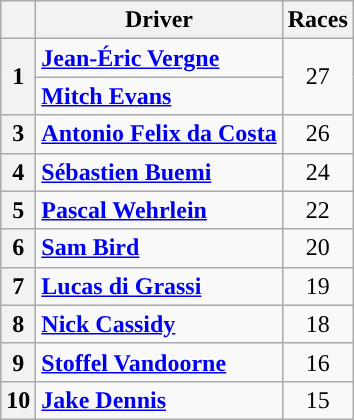<table class="wikitable">
<tr>
<th></th>
<th>Driver</th>
<th>Races</th>
</tr>
<tr>
<th rowspan=2>1</th>
<td> <strong><a href='#'>Jean-Éric Vergne</a></strong></td>
<td rowspan=2 align=center>27</td>
</tr>
<tr>
<td> <strong><a href='#'>Mitch Evans</a></strong></td>
</tr>
<tr>
<th>3</th>
<td> <strong><a href='#'>Antonio Felix da Costa</a></strong></td>
<td align=center>26</td>
</tr>
<tr>
<th>4</th>
<td> <strong><a href='#'>Sébastien Buemi</a></strong></td>
<td align=center>24</td>
</tr>
<tr>
<th>5</th>
<td> <strong><a href='#'>Pascal Wehrlein</a></strong></td>
<td align=center>22</td>
</tr>
<tr>
<th>6</th>
<td> <strong><a href='#'>Sam Bird</a></strong></td>
<td align=center>20</td>
</tr>
<tr>
<th>7</th>
<td> <strong><a href='#'>Lucas di Grassi</a></strong></td>
<td align=center>19</td>
</tr>
<tr>
<th>8</th>
<td> <strong><a href='#'>Nick Cassidy</a></strong></td>
<td align=center>18</td>
</tr>
<tr>
<th>9</th>
<td> <strong><a href='#'>Stoffel Vandoorne</a></strong></td>
<td align="center">16</td>
</tr>
<tr>
<th>10</th>
<td> <strong><a href='#'>Jake Dennis</a></strong></td>
<td align="center">15</td>
</tr>
</table>
